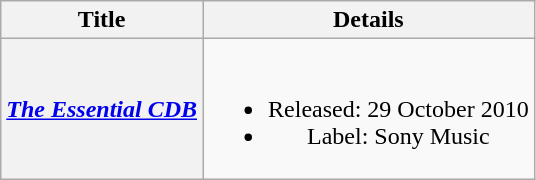<table class="wikitable plainrowheaders" style="text-align:center;" border="1">
<tr>
<th>Title</th>
<th>Details</th>
</tr>
<tr>
<th scope="row"><em><a href='#'>The Essential CDB</a></em></th>
<td><br><ul><li>Released: 29 October 2010</li><li>Label: Sony Music</li></ul></td>
</tr>
</table>
